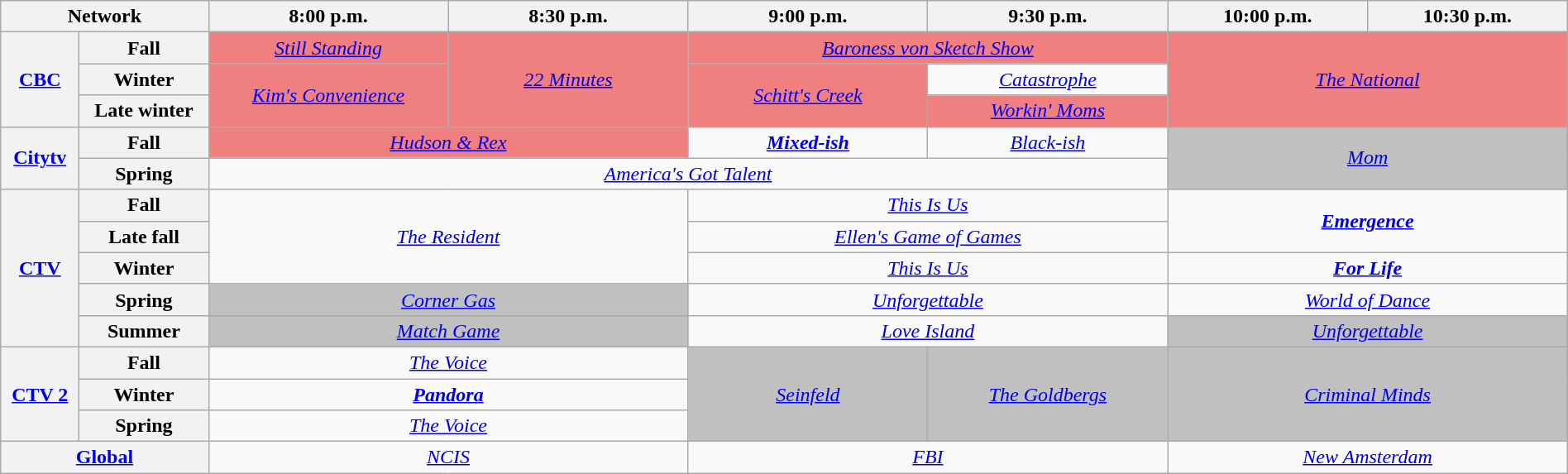<table class="wikitable" style="width:100%;margin-right:0;text-align:center">
<tr>
<th colspan="2" style="width:13%;">Network</th>
<th style="width:15%;">8:00 p.m.</th>
<th style="width:15%;">8:30 p.m.</th>
<th style="width:15%;">9:00 p.m.</th>
<th style="width:15%;">9:30 p.m.</th>
<th style="width:12.5%;">10:00 p.m.</th>
<th style="width:12.5%;">10:30 p.m.</th>
</tr>
<tr>
<th rowspan=3><a href='#'>CBC</a></th>
<th>Fall</th>
<td style=background:#f08080><em><a href='#'>Still Standing</a></em></td>
<td style=background:#f08080 rowspan=3><em><a href='#'>22 Minutes</a></em></td>
<td colspan=2 style=background:#f08080><em><a href='#'>Baroness von Sketch Show</a></em></td>
<td colspan=2 rowspan=3 style=background:#f08080><em><a href='#'>The National</a></em></td>
</tr>
<tr>
<th>Winter</th>
<td style=background:#f08080 rowspan=2><em><a href='#'>Kim's Convenience</a></em></td>
<td style=background:#f08080 rowspan=2><em><a href='#'>Schitt's Creek</a></em></td>
<td><em><a href='#'>Catastrophe</a></em></td>
</tr>
<tr>
<th>Late winter</th>
<td style=background:#f08080><em><a href='#'>Workin' Moms</a></em></td>
</tr>
<tr>
<th rowspan=2><a href='#'>Citytv</a></th>
<th>Fall</th>
<td colspan=2 style=background:#f08080><em><a href='#'>Hudson & Rex</a></em></td>
<td><strong><em><a href='#'>Mixed-ish</a></em></strong></td>
<td><em><a href='#'>Black-ish</a></em></td>
<td rowspan=2 colspan=2 style=background:silver><em><a href='#'>Mom</a></em> </td>
</tr>
<tr>
<th>Spring</th>
<td colspan=4><em><a href='#'>America's Got Talent</a></em></td>
</tr>
<tr>
<th rowspan=5><a href='#'>CTV</a></th>
<th>Fall</th>
<td colspan=2 rowspan=3><em><a href='#'>The Resident</a></em></td>
<td colspan=2><em><a href='#'>This Is Us</a></em></td>
<td rowspan=2 colspan=2><strong><em><a href='#'>Emergence</a></em></strong></td>
</tr>
<tr>
<th>Late fall</th>
<td colspan=2><em><a href='#'>Ellen's Game of Games</a></em></td>
</tr>
<tr>
<th>Winter</th>
<td colspan=2><em><a href='#'>This Is Us</a></em></td>
<td colspan=2><strong><em><a href='#'>For Life</a></em></strong></td>
</tr>
<tr>
<th>Spring</th>
<td style=background:silver colspan=2><em><a href='#'>Corner Gas</a></em> </td>
<td colspan=2><em><a href='#'>Unforgettable</a></em></td>
<td colspan=2><em><a href='#'>World of Dance</a></em></td>
</tr>
<tr>
<th>Summer</th>
<td style=background:silver colspan=2><em><a href='#'>Match Game</a></em> </td>
<td colspan=2><em><a href='#'>Love Island</a></em></td>
<td style=background:silver colspan=2><em><a href='#'>Unforgettable</a></em> </td>
</tr>
<tr>
<th rowspan=3><a href='#'>CTV 2</a></th>
<th>Fall</th>
<td colspan=2><em><a href='#'>The Voice</a></em></td>
<td rowspan=3 style=background:silver><em><a href='#'>Seinfeld</a></em> </td>
<td rowspan=3 style=background:silver><em><a href='#'>The Goldbergs</a></em> </td>
<td rowspan=3 colspan=2 style=background:silver><em><a href='#'>Criminal Minds</a></em> </td>
</tr>
<tr>
<th>Winter</th>
<td colspan=2><strong><em><a href='#'>Pandora</a></em></strong></td>
</tr>
<tr>
<th>Spring</th>
<td colspan=2><em><a href='#'>The Voice</a></em></td>
</tr>
<tr>
<th colspan=2><a href='#'>Global</a></th>
<td colspan=2><em><a href='#'>NCIS</a></em></td>
<td colspan=2><em><a href='#'>FBI</a></em></td>
<td colspan=2><em><a href='#'>New Amsterdam</a></em></td>
</tr>
</table>
